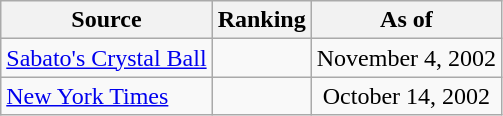<table class="wikitable" style="text-align:center">
<tr>
<th>Source</th>
<th>Ranking</th>
<th>As of</th>
</tr>
<tr>
<td align=left><a href='#'>Sabato's Crystal Ball</a></td>
<td></td>
<td>November 4, 2002</td>
</tr>
<tr>
<td align=left><a href='#'>New York Times</a></td>
<td></td>
<td>October 14, 2002</td>
</tr>
</table>
